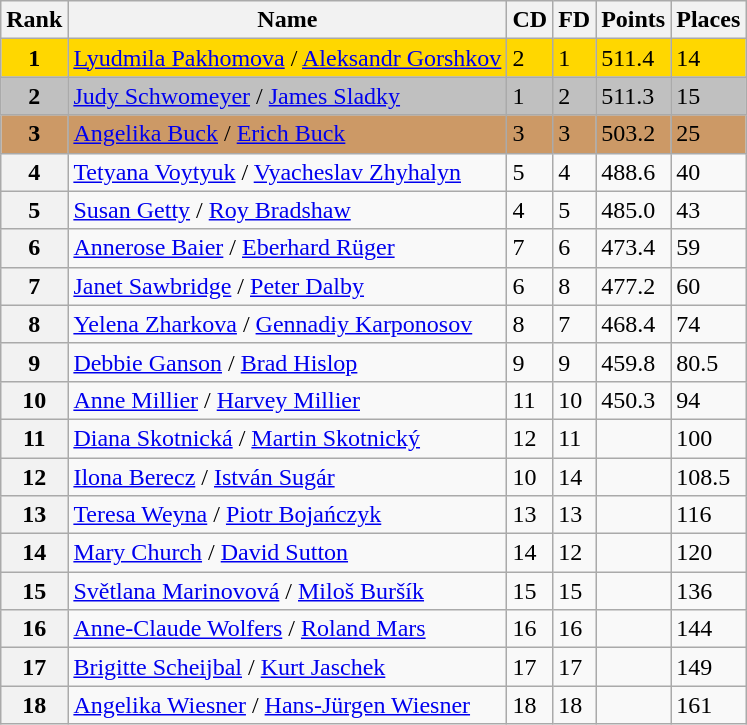<table class="wikitable">
<tr>
<th>Rank</th>
<th>Name</th>
<th>CD</th>
<th>FD</th>
<th>Points</th>
<th>Places</th>
</tr>
<tr bgcolor=gold>
<td align=center><strong>1</strong></td>
<td> <a href='#'>Lyudmila Pakhomova</a> / <a href='#'>Aleksandr Gorshkov</a></td>
<td>2</td>
<td>1</td>
<td>511.4</td>
<td>14</td>
</tr>
<tr bgcolor=silver>
<td align=center><strong>2</strong></td>
<td> <a href='#'>Judy Schwomeyer</a> / <a href='#'>James Sladky</a></td>
<td>1</td>
<td>2</td>
<td>511.3</td>
<td>15</td>
</tr>
<tr bgcolor=cc9966>
<td align=center><strong>3</strong></td>
<td> <a href='#'>Angelika Buck</a> / <a href='#'>Erich Buck</a></td>
<td>3</td>
<td>3</td>
<td>503.2</td>
<td>25</td>
</tr>
<tr>
<th>4</th>
<td> <a href='#'>Tetyana Voytyuk</a> / <a href='#'>Vyacheslav Zhyhalyn</a></td>
<td>5</td>
<td>4</td>
<td>488.6</td>
<td>40</td>
</tr>
<tr>
<th>5</th>
<td> <a href='#'>Susan Getty</a> / <a href='#'>Roy Bradshaw</a></td>
<td>4</td>
<td>5</td>
<td>485.0</td>
<td>43</td>
</tr>
<tr>
<th>6</th>
<td> <a href='#'>Annerose Baier</a> / <a href='#'>Eberhard Rüger</a></td>
<td>7</td>
<td>6</td>
<td>473.4</td>
<td>59</td>
</tr>
<tr>
<th>7</th>
<td> <a href='#'>Janet Sawbridge</a> / <a href='#'>Peter Dalby</a></td>
<td>6</td>
<td>8</td>
<td>477.2</td>
<td>60</td>
</tr>
<tr>
<th>8</th>
<td> <a href='#'>Yelena Zharkova</a> / <a href='#'>Gennadiy Karponosov</a></td>
<td>8</td>
<td>7</td>
<td>468.4</td>
<td>74</td>
</tr>
<tr>
<th>9</th>
<td> <a href='#'>Debbie Ganson</a> / <a href='#'>Brad Hislop</a></td>
<td>9</td>
<td>9</td>
<td>459.8</td>
<td>80.5</td>
</tr>
<tr>
<th>10</th>
<td> <a href='#'>Anne Millier</a> / <a href='#'>Harvey Millier</a></td>
<td>11</td>
<td>10</td>
<td>450.3</td>
<td>94</td>
</tr>
<tr>
<th>11</th>
<td> <a href='#'>Diana Skotnická</a> / <a href='#'>Martin Skotnický</a></td>
<td>12</td>
<td>11</td>
<td></td>
<td>100</td>
</tr>
<tr>
<th>12</th>
<td> <a href='#'>Ilona Berecz</a> / <a href='#'>István Sugár</a></td>
<td>10</td>
<td>14</td>
<td></td>
<td>108.5</td>
</tr>
<tr>
<th>13</th>
<td> <a href='#'>Teresa Weyna</a> / <a href='#'>Piotr Bojańczyk</a></td>
<td>13</td>
<td>13</td>
<td></td>
<td>116</td>
</tr>
<tr>
<th>14</th>
<td> <a href='#'>Mary Church</a> / <a href='#'>David Sutton</a></td>
<td>14</td>
<td>12</td>
<td></td>
<td>120</td>
</tr>
<tr>
<th>15</th>
<td> <a href='#'>Světlana Marinovová</a> / <a href='#'>Miloš Buršík</a></td>
<td>15</td>
<td>15</td>
<td></td>
<td>136</td>
</tr>
<tr>
<th>16</th>
<td> <a href='#'>Anne-Claude Wolfers</a> / <a href='#'>Roland Mars</a></td>
<td>16</td>
<td>16</td>
<td></td>
<td>144</td>
</tr>
<tr>
<th>17</th>
<td> <a href='#'>Brigitte Scheijbal</a> / <a href='#'>Kurt Jaschek</a></td>
<td>17</td>
<td>17</td>
<td></td>
<td>149</td>
</tr>
<tr>
<th>18</th>
<td> <a href='#'>Angelika Wiesner</a> / <a href='#'>Hans-Jürgen Wiesner</a></td>
<td>18</td>
<td>18</td>
<td></td>
<td>161</td>
</tr>
</table>
